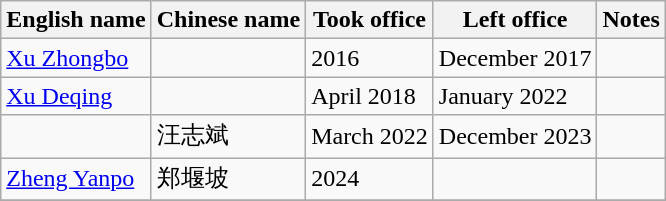<table class="wikitable">
<tr>
<th>English name</th>
<th>Chinese name</th>
<th>Took office</th>
<th>Left office</th>
<th>Notes</th>
</tr>
<tr>
<td><a href='#'>Xu Zhongbo</a></td>
<td></td>
<td>2016</td>
<td>December 2017</td>
<td></td>
</tr>
<tr>
<td><a href='#'>Xu Deqing</a></td>
<td></td>
<td>April 2018</td>
<td>January 2022</td>
<td></td>
</tr>
<tr>
<td></td>
<td>汪志斌</td>
<td>March 2022</td>
<td>December 2023</td>
<td></td>
</tr>
<tr>
<td><a href='#'>Zheng Yanpo</a></td>
<td>郑堰坡</td>
<td>2024</td>
<td></td>
<td></td>
</tr>
<tr>
</tr>
</table>
